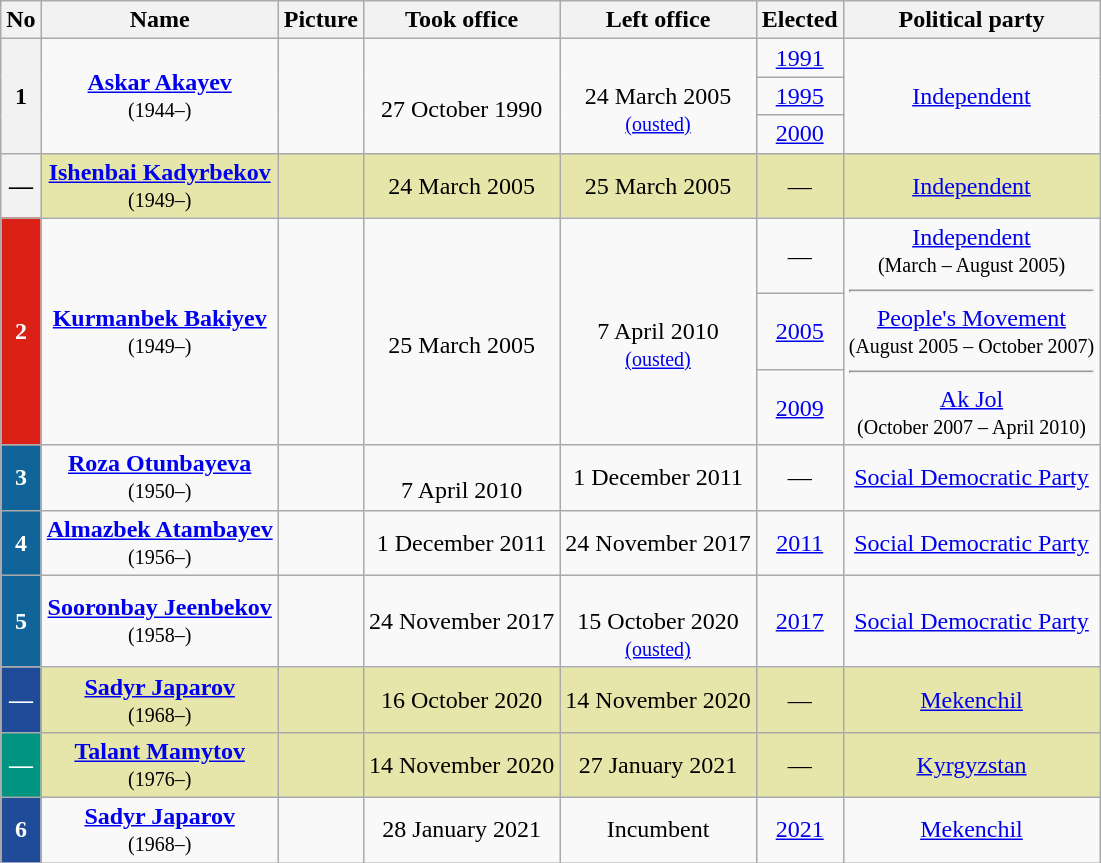<table class="wikitable" style="text-align:center">
<tr>
<th>No</th>
<th>Name<br></th>
<th>Picture</th>
<th>Took office</th>
<th>Left office</th>
<th>Elected</th>
<th>Political party</th>
</tr>
<tr>
<th rowspan="3"><strong>1</strong></th>
<td rowspan="3"><strong><a href='#'>Askar Akayev</a></strong><br><small>(1944–)</small></td>
<td rowspan="3"></td>
<td rowspan="3"><br>27 October 1990<br></td>
<td rowspan="3"><br>24 March 2005<br><small><a href='#'>(ousted)</a></small></td>
<td><a href='#'>1991</a></td>
<td rowspan="3"><a href='#'>Independent</a></td>
</tr>
<tr>
<td><a href='#'>1995</a></td>
</tr>
<tr>
<td><a href='#'>2000</a></td>
</tr>
<tr style="background-color:#e6e6aa">
<th>—</th>
<td><strong><a href='#'>Ishenbai Kadyrbekov</a></strong><br><small>(1949–)</small></td>
<td></td>
<td>24 March 2005</td>
<td>25 March 2005</td>
<td>—</td>
<td><a href='#'>Independent</a></td>
</tr>
<tr>
<th rowspan="3" style="background-color:#db2016; color:white"><strong>2</strong></th>
<td rowspan="3"><strong><a href='#'>Kurmanbek Bakiyev</a></strong><br><small>(1949–)</small></td>
<td rowspan="3"></td>
<td rowspan="3"><br>25 March 2005<br></td>
<td rowspan="3"><br>7 April 2010<br><small><a href='#'>(ousted)</a></small></td>
<td>—</td>
<td rowspan="3"><a href='#'>Independent</a><br><small>(March – August 2005)</small><hr><a href='#'>People's Movement</a><br><small>(August 2005 – October 2007)</small><hr><a href='#'>Ak Jol</a><br><small>(October 2007 – April 2010)</small></td>
</tr>
<tr>
<td><a href='#'>2005</a></td>
</tr>
<tr>
<td><a href='#'>2009</a></td>
</tr>
<tr>
<th style="background-color:#116499; color:white">3</th>
<td><strong><a href='#'>Roza Otunbayeva</a></strong><br><small>(1950–)</small></td>
<td></td>
<td><br>7 April 2010<br></td>
<td>1 December 2011</td>
<td>—</td>
<td><a href='#'>Social Democratic Party</a></td>
</tr>
<tr>
<th style="background-color:#116499; color:white">4</th>
<td><strong><a href='#'>Almazbek Atambayev</a></strong><br><small>(1956–)</small></td>
<td></td>
<td>1 December 2011</td>
<td>24 November 2017</td>
<td><a href='#'>2011</a></td>
<td><a href='#'>Social Democratic Party</a></td>
</tr>
<tr>
<th style="background-color:#116499; color:white">5</th>
<td><strong><a href='#'>Sooronbay Jeenbekov</a></strong><br><small>(1958–)</small></td>
<td></td>
<td>24 November 2017</td>
<td><br>15 October 2020<br><small><a href='#'>(ousted)</a></small></td>
<td><a href='#'>2017</a></td>
<td><a href='#'>Social Democratic Party</a></td>
</tr>
<tr style="background-color:#e6e6aa">
<th style="background-color:#1f4b99; color:white">—</th>
<td><strong><a href='#'>Sadyr Japarov</a></strong><br><small>(1968–)</small></td>
<td></td>
<td>16 October 2020</td>
<td>14 November 2020</td>
<td>—</td>
<td align="center"><a href='#'>Mekenchil</a></td>
</tr>
<tr style="background-color:#e6e6aa">
<th style="background-color:#009481 ; color:white">—</th>
<td><strong><a href='#'>Talant Mamytov</a></strong><br><small>(1976–)</small></td>
<td></td>
<td>14 November 2020</td>
<td>27 January 2021</td>
<td>—</td>
<td><a href='#'>Kyrgyzstan</a></td>
</tr>
<tr>
<th style="background-color:#1f4b99; color:white">6</th>
<td><strong><a href='#'>Sadyr Japarov</a></strong><br><small>(1968–)</small></td>
<td></td>
<td>28 January 2021</td>
<td>Incumbent</td>
<td><a href='#'>2021</a></td>
<td><a href='#'>Mekenchil</a></td>
</tr>
</table>
